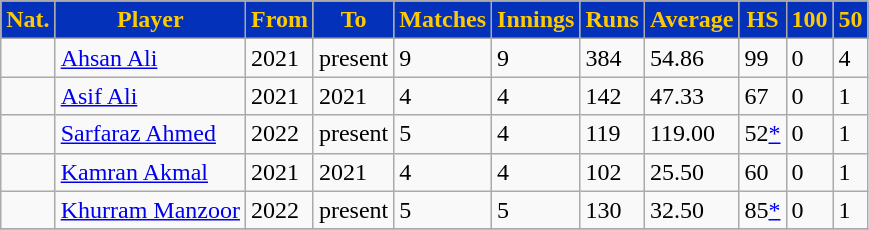<table class="wikitable sortable" style="font-size:100%">
<tr>
<th style="text-align:center; background:#0331BA; color:#FDCA01;">Nat.</th>
<th style="text-align:center; background:#0331BA; color:#FDCA01;">Player</th>
<th style="text-align:center; background:#0331BA; color:#FDCA01;">From</th>
<th style="text-align:center; background:#0331BA; color:#FDCA01;">To</th>
<th style="text-align:center; background:#0331BA; color:#FDCA01;">Matches</th>
<th style="text-align:center; background:#0331BA; color:#FDCA01;">Innings</th>
<th style="text-align:center; background:#0331BA; color:#FDCA01;">Runs</th>
<th style="text-align:center; background:#0331BA; color:#FDCA01;">Average</th>
<th style="text-align:center; background:#0331BA; color:#FDCA01;">HS</th>
<th style="text-align:center; background:#0331BA; color:#FDCA01;">100</th>
<th style="text-align:center; background:#0331BA; color:#FDCA01;">50</th>
</tr>
<tr>
<td></td>
<td><a href='#'>Ahsan Ali</a></td>
<td>2021</td>
<td>present</td>
<td>9</td>
<td>9</td>
<td>384</td>
<td>54.86</td>
<td>99</td>
<td>0</td>
<td>4</td>
</tr>
<tr>
<td></td>
<td><a href='#'>Asif Ali</a></td>
<td>2021</td>
<td>2021</td>
<td>4</td>
<td>4</td>
<td>142</td>
<td>47.33</td>
<td>67</td>
<td>0</td>
<td>1</td>
</tr>
<tr>
<td></td>
<td><a href='#'>Sarfaraz Ahmed</a></td>
<td>2022</td>
<td>present</td>
<td>5</td>
<td>4</td>
<td>119</td>
<td>119.00</td>
<td>52<a href='#'>*</a></td>
<td>0</td>
<td>1</td>
</tr>
<tr>
<td></td>
<td><a href='#'>Kamran Akmal</a></td>
<td>2021</td>
<td>2021</td>
<td>4</td>
<td>4</td>
<td>102</td>
<td>25.50</td>
<td>60</td>
<td>0</td>
<td>1</td>
</tr>
<tr>
<td></td>
<td><a href='#'>Khurram Manzoor</a></td>
<td>2022</td>
<td>present</td>
<td>5</td>
<td>5</td>
<td>130</td>
<td>32.50</td>
<td>85<a href='#'>*</a></td>
<td>0</td>
<td>1</td>
</tr>
<tr>
</tr>
</table>
